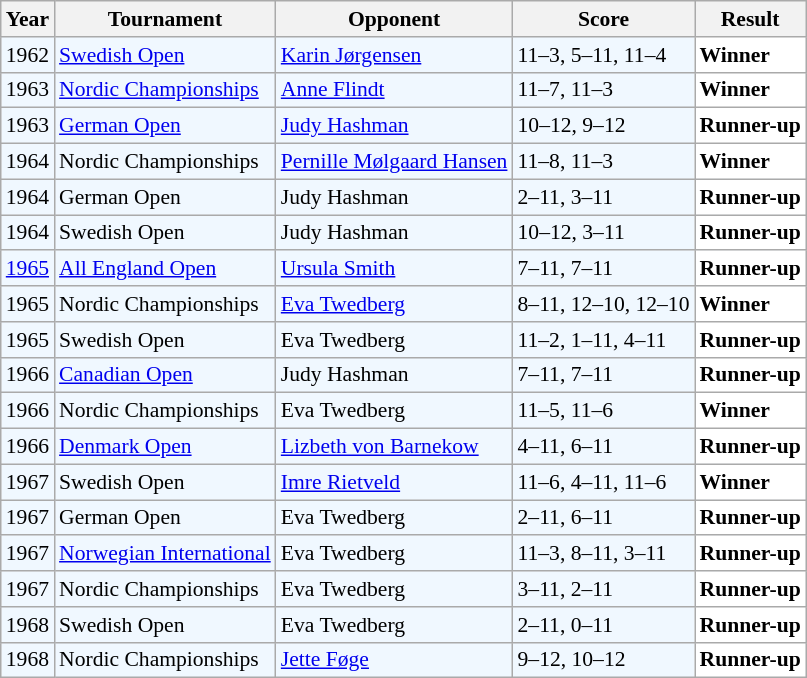<table class="sortable wikitable" style="font-size: 90%;">
<tr>
<th>Year</th>
<th>Tournament</th>
<th>Opponent</th>
<th>Score</th>
<th>Result</th>
</tr>
<tr style="background:#f0f8ff;">
<td align="center">1962</td>
<td align="left"><a href='#'>Swedish Open</a></td>
<td align="left"> <a href='#'>Karin Jørgensen</a></td>
<td align="left">11–3, 5–11, 11–4</td>
<td style="text-align:left; background:white"> <strong>Winner</strong></td>
</tr>
<tr style="background:#f0f8ff;">
<td align="center">1963</td>
<td align="left"><a href='#'>Nordic Championships</a></td>
<td align="left"> <a href='#'>Anne Flindt</a></td>
<td align="left">11–7, 11–3</td>
<td style="text-align:left; background:white"> <strong>Winner</strong></td>
</tr>
<tr style="background:#f0f8ff;">
<td align="center">1963</td>
<td align="left"><a href='#'>German Open</a></td>
<td align="left"> <a href='#'>Judy Hashman</a></td>
<td align="left">10–12, 9–12</td>
<td style="text-align:left; background:white"> <strong>Runner-up</strong></td>
</tr>
<tr style="background:#f0f8ff;">
<td align="center">1964</td>
<td align="left">Nordic Championships</td>
<td align="left"> <a href='#'>Pernille Mølgaard Hansen</a></td>
<td align="left">11–8, 11–3</td>
<td style="text-align:left; background:white"> <strong>Winner</strong></td>
</tr>
<tr style="background:#f0f8ff;">
<td align="center">1964</td>
<td align="left">German Open</td>
<td align="left"> Judy Hashman</td>
<td align="left">2–11, 3–11</td>
<td style="text-align:left; background:white"> <strong>Runner-up</strong></td>
</tr>
<tr style="background:#f0f8ff;">
<td align="center">1964</td>
<td align="left">Swedish Open</td>
<td align="left"> Judy Hashman</td>
<td align="left">10–12, 3–11</td>
<td style="text-align:left; background:white"> <strong>Runner-up</strong></td>
</tr>
<tr style="background:#f0f8ff;">
<td align="center"><a href='#'>1965</a></td>
<td align="left"><a href='#'>All England Open</a></td>
<td align="left"> <a href='#'>Ursula Smith</a></td>
<td align="left">7–11, 7–11</td>
<td style="text-align:left; background:white"> <strong>Runner-up</strong></td>
</tr>
<tr style="background:#f0f8ff;">
<td align="center">1965</td>
<td align="left">Nordic Championships</td>
<td align="left"> <a href='#'>Eva Twedberg</a></td>
<td align="left">8–11, 12–10, 12–10</td>
<td style="text-align:left; background:white"> <strong>Winner</strong></td>
</tr>
<tr style="background:#f0f8ff;">
<td align="center">1965</td>
<td align="left">Swedish Open</td>
<td align="left"> Eva Twedberg</td>
<td align="left">11–2, 1–11, 4–11</td>
<td style="text-align:left; background:white"> <strong>Runner-up</strong></td>
</tr>
<tr style="background:#f0f8ff;">
<td align="center">1966</td>
<td align="left"><a href='#'>Canadian Open</a></td>
<td align="left"> Judy Hashman</td>
<td align="left">7–11, 7–11</td>
<td style="text-align:left; background:white"> <strong>Runner-up</strong></td>
</tr>
<tr style="background:#f0f8ff;">
<td align="center">1966</td>
<td align="left">Nordic Championships</td>
<td align="left"> Eva Twedberg</td>
<td align="left">11–5, 11–6</td>
<td style="text-align:left; background:white"> <strong>Winner</strong></td>
</tr>
<tr style="background:#f0f8ff;">
<td align="center">1966</td>
<td align="left"><a href='#'>Denmark Open</a></td>
<td align="left"> <a href='#'>Lizbeth von Barnekow</a></td>
<td align="left">4–11, 6–11</td>
<td style="text-align:left; background:white"> <strong>Runner-up</strong></td>
</tr>
<tr style="background:#f0f8ff;">
<td align="center">1967</td>
<td align="left">Swedish Open</td>
<td align="left"> <a href='#'>Imre Rietveld</a></td>
<td align="left">11–6, 4–11, 11–6</td>
<td style="text-align:left; background:white"> <strong>Winner</strong></td>
</tr>
<tr style="background:#f0f8ff;">
<td align="center">1967</td>
<td align="left">German Open</td>
<td align="left"> Eva Twedberg</td>
<td align="left">2–11, 6–11</td>
<td style="text-align:left; background:white"> <strong>Runner-up</strong></td>
</tr>
<tr style="background:#f0f8ff;">
<td align="center">1967</td>
<td align="left"><a href='#'>Norwegian International</a></td>
<td align="left"> Eva Twedberg</td>
<td align="left">11–3, 8–11, 3–11</td>
<td style="text-align:left; background:white"> <strong>Runner-up</strong></td>
</tr>
<tr style="background:#f0f8ff;">
<td align="center">1967</td>
<td align="left">Nordic Championships</td>
<td align="left"> Eva Twedberg</td>
<td align="left">3–11, 2–11</td>
<td style="text-align:left; background:white"> <strong>Runner-up</strong></td>
</tr>
<tr style="background:#f0f8ff;">
<td align="center">1968</td>
<td align="left">Swedish Open</td>
<td align="left"> Eva Twedberg</td>
<td align="left">2–11, 0–11</td>
<td style="text-align:left; background:white"> <strong>Runner-up</strong></td>
</tr>
<tr style="background:#f0f8ff;">
<td align="center">1968</td>
<td align="left">Nordic Championships</td>
<td align="left"> <a href='#'>Jette Føge</a></td>
<td align="left">9–12, 10–12</td>
<td style="text-align:left; background:white"> <strong>Runner-up</strong></td>
</tr>
</table>
